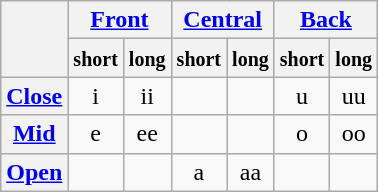<table class=wikitable style=text-align:center>
<tr>
<th rowspan=2></th>
<th colspan=2><a href='#'>Front</a></th>
<th colspan="2"><a href='#'>Central</a></th>
<th colspan=2><a href='#'>Back</a></th>
</tr>
<tr>
<th><small>short</small></th>
<th><small>long</small></th>
<th><small>short</small></th>
<th><small>long</small></th>
<th><small>short</small></th>
<th><small>long</small></th>
</tr>
<tr>
<th><a href='#'>Close</a></th>
<td>i </td>
<td>ii </td>
<td></td>
<td></td>
<td>u </td>
<td>uu </td>
</tr>
<tr>
<th><a href='#'>Mid</a></th>
<td>e </td>
<td>ee </td>
<td></td>
<td></td>
<td>o </td>
<td>oo </td>
</tr>
<tr>
<th><a href='#'>Open</a></th>
<td></td>
<td></td>
<td>a </td>
<td>aa </td>
<td></td>
<td></td>
</tr>
</table>
